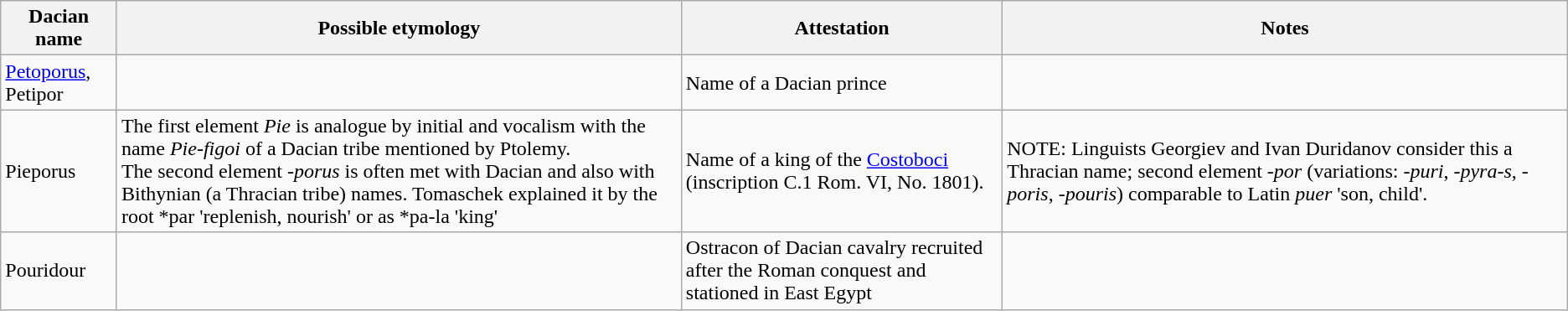<table class="wikitable">
<tr>
<th>Dacian name</th>
<th>Possible etymology</th>
<th>Attestation</th>
<th>Notes</th>
</tr>
<tr>
<td><a href='#'>Petoporus</a>, Petipor</td>
<td></td>
<td>Name of a Dacian prince </td>
<td></td>
</tr>
<tr>
<td>Pieporus</td>
<td>The first element <em>Pie</em> is analogue by initial and vocalism with the name <em>Pie-figoi</em> of a Dacian tribe mentioned by Ptolemy.<br>The second element <em>-porus</em> is often met with Dacian and also with Bithynian (a Thracian tribe) names. Tomaschek explained it by the root *par 'replenish, nourish' or as *pa-la 'king'</td>
<td>Name of a king of the <a href='#'>Costoboci</a> (inscription C.1 Rom. VI, No. 1801).</td>
<td>NOTE: Linguists Georgiev and Ivan Duridanov consider this a Thracian name; second element <em>-por</em> (variations: <em>-puri</em>, <em>-pyra-s</em>, <em>-poris</em>, <em>-pouris</em>) comparable to Latin <em>puer</em> 'son, child'.</td>
</tr>
<tr>
<td>Pouridour</td>
<td></td>
<td>Ostracon of Dacian cavalry recruited after the Roman conquest and stationed in East Egypt </td>
<td></td>
</tr>
</table>
